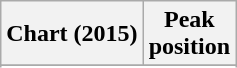<table class="wikitable sortable plainrowheaders" style="text-align:center">
<tr>
<th scope="col">Chart (2015)</th>
<th scope="col">Peak<br> position</th>
</tr>
<tr>
</tr>
<tr>
</tr>
</table>
